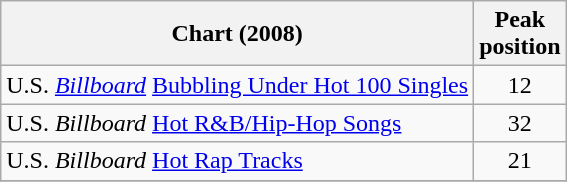<table class="wikitable">
<tr>
<th align="left">Chart (2008)</th>
<th align="center">Peak<br>position</th>
</tr>
<tr>
<td align="left">U.S. <a href='#'><em>Billboard</em></a> <a href='#'>Bubbling Under Hot 100 Singles</a></td>
<td align="center">12</td>
</tr>
<tr>
<td align="left">U.S. <em>Billboard</em> <a href='#'>Hot R&B/Hip-Hop Songs</a></td>
<td align="center">32</td>
</tr>
<tr>
<td align="left">U.S. <em>Billboard</em> <a href='#'>Hot Rap Tracks</a></td>
<td align="center">21</td>
</tr>
<tr>
</tr>
</table>
